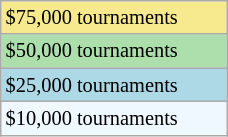<table class="wikitable" style="font-size:85%;" width=12%>
<tr style="background:#f7e98e;">
<td>$75,000 tournaments</td>
</tr>
<tr style="background:#addfad;">
<td>$50,000 tournaments</td>
</tr>
<tr style="background:lightblue;">
<td>$25,000 tournaments</td>
</tr>
<tr style="background:#f0f8ff;">
<td>$10,000 tournaments</td>
</tr>
</table>
